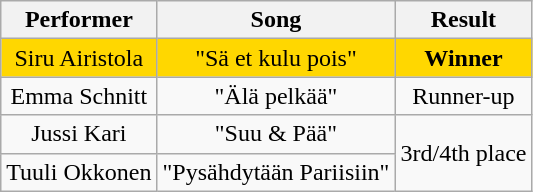<table class="wikitable" style="text-align: center; width: auto">
<tr>
<th>Performer</th>
<th>Song</th>
<th>Result</th>
</tr>
<tr style="background:gold">
<td>Siru Airistola</td>
<td>"Sä et kulu pois"</td>
<td><strong>Winner</strong></td>
</tr>
<tr>
<td>Emma Schnitt</td>
<td>"Älä pelkää"</td>
<td>Runner-up</td>
</tr>
<tr>
<td>Jussi Kari</td>
<td>"Suu & Pää"</td>
<td rowspan="2">3rd/4th place</td>
</tr>
<tr>
<td>Tuuli Okkonen</td>
<td>"Pysähdytään Pariisiin"</td>
</tr>
</table>
